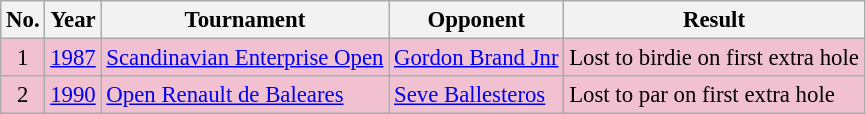<table class="wikitable" style="font-size:95%;">
<tr>
<th>No.</th>
<th>Year</th>
<th>Tournament</th>
<th>Opponent</th>
<th>Result</th>
</tr>
<tr style="background:#F2C1D1;">
<td align=center>1</td>
<td><a href='#'>1987</a></td>
<td><a href='#'>Scandinavian Enterprise Open</a></td>
<td> <a href='#'>Gordon Brand Jnr</a></td>
<td>Lost to birdie on first extra hole</td>
</tr>
<tr style="background:#F2C1D1;">
<td align=center>2</td>
<td><a href='#'>1990</a></td>
<td><a href='#'>Open Renault de Baleares</a></td>
<td> <a href='#'>Seve Ballesteros</a></td>
<td>Lost to par on first extra hole</td>
</tr>
</table>
